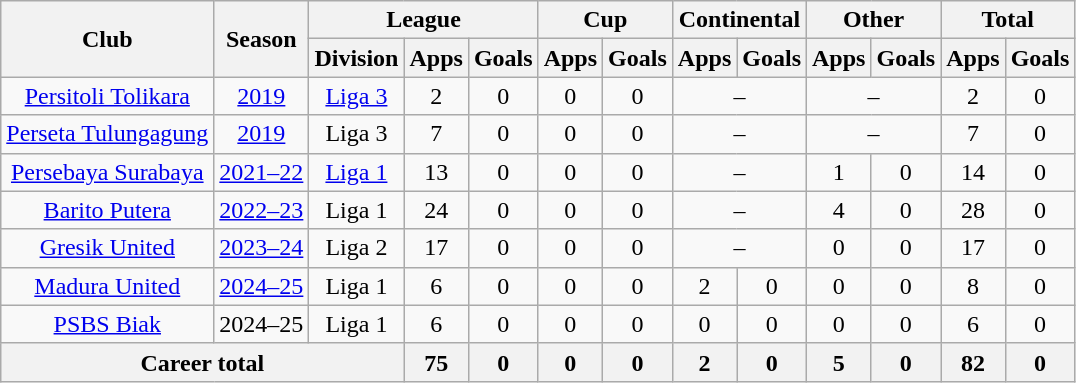<table class="wikitable" style="text-align: center">
<tr>
<th rowspan="2">Club</th>
<th rowspan="2">Season</th>
<th colspan="3">League</th>
<th colspan="2">Cup</th>
<th colspan="2">Continental</th>
<th colspan="2">Other</th>
<th colspan="2">Total</th>
</tr>
<tr>
<th>Division</th>
<th>Apps</th>
<th>Goals</th>
<th>Apps</th>
<th>Goals</th>
<th>Apps</th>
<th>Goals</th>
<th>Apps</th>
<th>Goals</th>
<th>Apps</th>
<th>Goals</th>
</tr>
<tr>
<td rowspan="1"><a href='#'>Persitoli Tolikara</a></td>
<td><a href='#'>2019</a></td>
<td rowspan="1" valign="center"><a href='#'>Liga 3</a></td>
<td>2</td>
<td>0</td>
<td>0</td>
<td>0</td>
<td colspan="2">–</td>
<td colspan="2">–</td>
<td>2</td>
<td>0</td>
</tr>
<tr>
<td rowspan="1"><a href='#'>Perseta Tulungagung</a></td>
<td><a href='#'>2019</a></td>
<td rowspan="1" valign="center">Liga 3</td>
<td>7</td>
<td>0</td>
<td>0</td>
<td>0</td>
<td colspan="2">–</td>
<td colspan="2">–</td>
<td>7</td>
<td>0</td>
</tr>
<tr>
<td rowspan="1"><a href='#'>Persebaya Surabaya</a></td>
<td><a href='#'>2021–22</a></td>
<td rowspan="1" valign="center"><a href='#'>Liga 1</a></td>
<td>13</td>
<td>0</td>
<td>0</td>
<td>0</td>
<td colspan="2">–</td>
<td>1</td>
<td>0</td>
<td>14</td>
<td>0</td>
</tr>
<tr>
<td rowspan="1"><a href='#'>Barito Putera</a></td>
<td><a href='#'>2022–23</a></td>
<td rowspan="1">Liga 1</td>
<td>24</td>
<td>0</td>
<td>0</td>
<td>0</td>
<td colspan="2">–</td>
<td>4</td>
<td>0</td>
<td>28</td>
<td>0</td>
</tr>
<tr>
<td rowspan="1"><a href='#'>Gresik United</a></td>
<td><a href='#'>2023–24</a></td>
<td rowspan="1">Liga 2</td>
<td>17</td>
<td>0</td>
<td>0</td>
<td>0</td>
<td colspan="2">–</td>
<td>0</td>
<td>0</td>
<td>17</td>
<td>0</td>
</tr>
<tr>
<td rowspan="1"><a href='#'>Madura United</a></td>
<td><a href='#'>2024–25</a></td>
<td rowspan="1">Liga 1</td>
<td>6</td>
<td>0</td>
<td>0</td>
<td>0</td>
<td>2</td>
<td>0</td>
<td>0</td>
<td>0</td>
<td>8</td>
<td>0</td>
</tr>
<tr>
<td rowspan="1"><a href='#'>PSBS Biak</a></td>
<td>2024–25</td>
<td rowspan="1">Liga 1</td>
<td>6</td>
<td>0</td>
<td>0</td>
<td>0</td>
<td>0</td>
<td>0</td>
<td>0</td>
<td>0</td>
<td>6</td>
<td>0</td>
</tr>
<tr>
<th colspan=3>Career total</th>
<th>75</th>
<th>0</th>
<th>0</th>
<th>0</th>
<th>2</th>
<th>0</th>
<th>5</th>
<th>0</th>
<th>82</th>
<th>0</th>
</tr>
</table>
